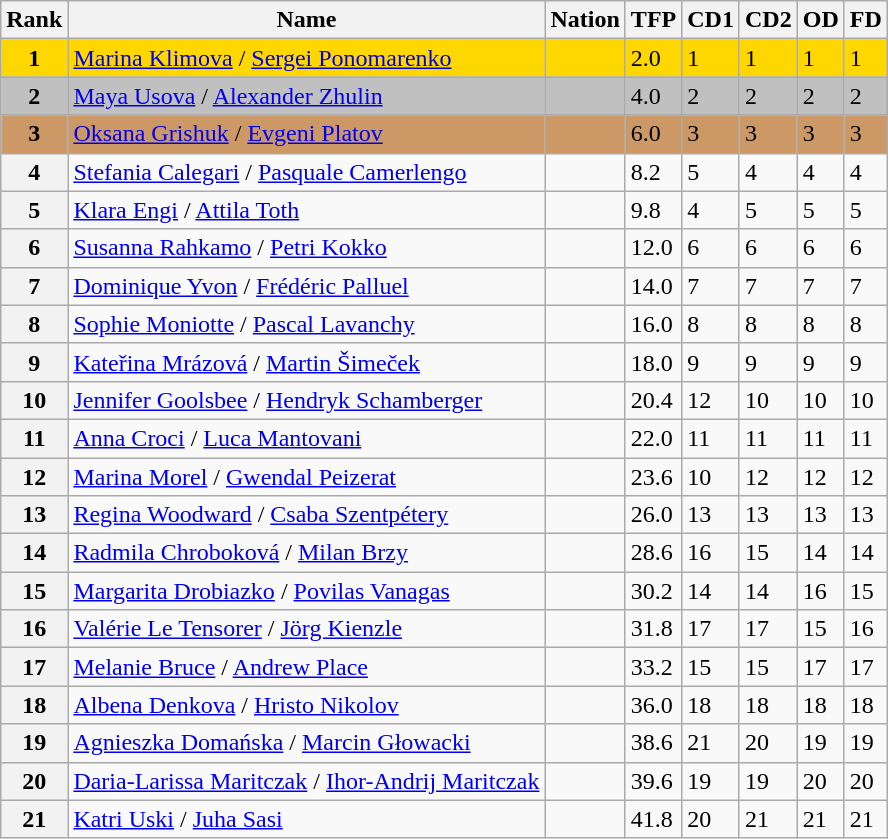<table class="wikitable">
<tr>
<th>Rank</th>
<th>Name</th>
<th>Nation</th>
<th>TFP</th>
<th>CD1</th>
<th>CD2</th>
<th>OD</th>
<th>FD</th>
</tr>
<tr bgcolor="gold">
<td align="center"><strong>1</strong></td>
<td><a href='#'>Marina Klimova</a> / <a href='#'>Sergei Ponomarenko</a></td>
<td></td>
<td>2.0</td>
<td>1</td>
<td>1</td>
<td>1</td>
<td>1</td>
</tr>
<tr bgcolor="silver">
<td align="center"><strong>2</strong></td>
<td><a href='#'>Maya Usova</a> / <a href='#'>Alexander Zhulin</a></td>
<td></td>
<td>4.0</td>
<td>2</td>
<td>2</td>
<td>2</td>
<td>2</td>
</tr>
<tr bgcolor="cc9966">
<td align="center"><strong>3</strong></td>
<td><a href='#'>Oksana Grishuk</a> / <a href='#'>Evgeni Platov</a></td>
<td></td>
<td>6.0</td>
<td>3</td>
<td>3</td>
<td>3</td>
<td>3</td>
</tr>
<tr>
<th>4</th>
<td><a href='#'>Stefania Calegari</a> / <a href='#'>Pasquale Camerlengo</a></td>
<td></td>
<td>8.2</td>
<td>5</td>
<td>4</td>
<td>4</td>
<td>4</td>
</tr>
<tr>
<th>5</th>
<td><a href='#'>Klara Engi</a> / <a href='#'>Attila Toth</a></td>
<td></td>
<td>9.8</td>
<td>4</td>
<td>5</td>
<td>5</td>
<td>5</td>
</tr>
<tr>
<th>6</th>
<td><a href='#'>Susanna Rahkamo</a> / <a href='#'>Petri Kokko</a></td>
<td></td>
<td>12.0</td>
<td>6</td>
<td>6</td>
<td>6</td>
<td>6</td>
</tr>
<tr>
<th>7</th>
<td><a href='#'>Dominique Yvon</a> / <a href='#'>Frédéric Palluel</a></td>
<td></td>
<td>14.0</td>
<td>7</td>
<td>7</td>
<td>7</td>
<td>7</td>
</tr>
<tr>
<th>8</th>
<td><a href='#'>Sophie Moniotte</a> / <a href='#'>Pascal Lavanchy</a></td>
<td></td>
<td>16.0</td>
<td>8</td>
<td>8</td>
<td>8</td>
<td>8</td>
</tr>
<tr>
<th>9</th>
<td><a href='#'>Kateřina Mrázová</a> / <a href='#'>Martin Šimeček</a></td>
<td></td>
<td>18.0</td>
<td>9</td>
<td>9</td>
<td>9</td>
<td>9</td>
</tr>
<tr>
<th>10</th>
<td><a href='#'>Jennifer Goolsbee</a> / <a href='#'>Hendryk Schamberger</a></td>
<td></td>
<td>20.4</td>
<td>12</td>
<td>10</td>
<td>10</td>
<td>10</td>
</tr>
<tr>
<th>11</th>
<td><a href='#'>Anna Croci</a> / <a href='#'>Luca Mantovani</a></td>
<td></td>
<td>22.0</td>
<td>11</td>
<td>11</td>
<td>11</td>
<td>11</td>
</tr>
<tr>
<th>12</th>
<td><a href='#'>Marina Morel</a> / <a href='#'>Gwendal Peizerat</a></td>
<td></td>
<td>23.6</td>
<td>10</td>
<td>12</td>
<td>12</td>
<td>12</td>
</tr>
<tr>
<th>13</th>
<td><a href='#'>Regina Woodward</a> / <a href='#'>Csaba Szentpétery</a></td>
<td></td>
<td>26.0</td>
<td>13</td>
<td>13</td>
<td>13</td>
<td>13</td>
</tr>
<tr>
<th>14</th>
<td><a href='#'>Radmila Chroboková</a> / <a href='#'>Milan Brzy</a></td>
<td></td>
<td>28.6</td>
<td>16</td>
<td>15</td>
<td>14</td>
<td>14</td>
</tr>
<tr>
<th>15</th>
<td><a href='#'>Margarita Drobiazko</a> / <a href='#'>Povilas Vanagas</a></td>
<td></td>
<td>30.2</td>
<td>14</td>
<td>14</td>
<td>16</td>
<td>15</td>
</tr>
<tr>
<th>16</th>
<td><a href='#'>Valérie Le Tensorer</a> / <a href='#'>Jörg Kienzle</a></td>
<td></td>
<td>31.8</td>
<td>17</td>
<td>17</td>
<td>15</td>
<td>16</td>
</tr>
<tr>
<th>17</th>
<td><a href='#'>Melanie Bruce</a> / <a href='#'>Andrew Place</a></td>
<td></td>
<td>33.2</td>
<td>15</td>
<td>15</td>
<td>17</td>
<td>17</td>
</tr>
<tr>
<th>18</th>
<td><a href='#'>Albena Denkova</a> / <a href='#'>Hristo Nikolov</a></td>
<td></td>
<td>36.0</td>
<td>18</td>
<td>18</td>
<td>18</td>
<td>18</td>
</tr>
<tr>
<th>19</th>
<td><a href='#'>Agnieszka Domańska</a> / <a href='#'>Marcin Głowacki</a></td>
<td></td>
<td>38.6</td>
<td>21</td>
<td>20</td>
<td>19</td>
<td>19</td>
</tr>
<tr>
<th>20</th>
<td><a href='#'>Daria-Larissa Maritczak</a> / <a href='#'>Ihor-Andrij Maritczak</a></td>
<td></td>
<td>39.6</td>
<td>19</td>
<td>19</td>
<td>20</td>
<td>20</td>
</tr>
<tr>
<th>21</th>
<td><a href='#'>Katri Uski</a> / <a href='#'>Juha Sasi</a></td>
<td></td>
<td>41.8</td>
<td>20</td>
<td>21</td>
<td>21</td>
<td>21</td>
</tr>
</table>
